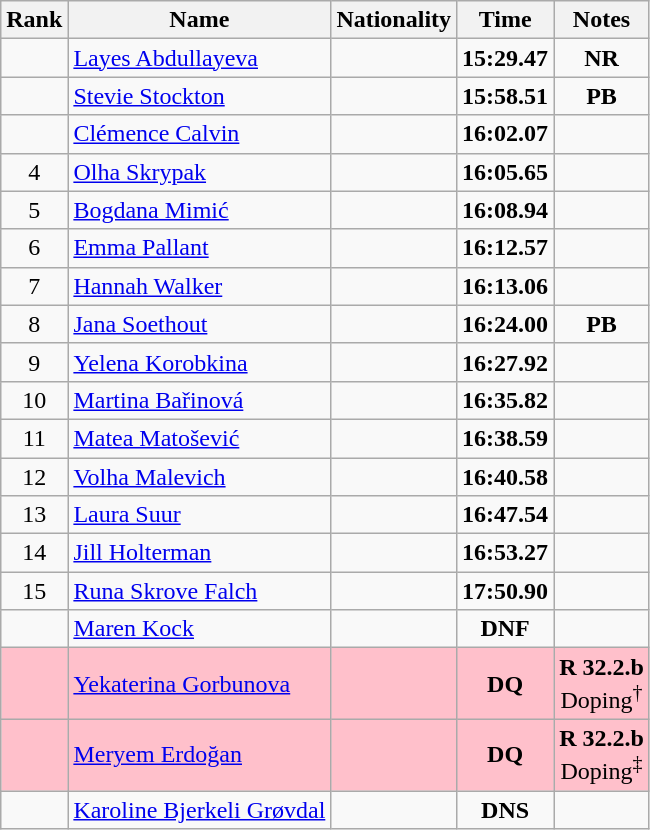<table class="wikitable sortable" style="text-align:center">
<tr>
<th>Rank</th>
<th>Name</th>
<th>Nationality</th>
<th>Time</th>
<th>Notes</th>
</tr>
<tr>
<td></td>
<td align=left><a href='#'>Layes Abdullayeva</a></td>
<td align=left></td>
<td><strong>15:29.47</strong></td>
<td><strong>NR</strong></td>
</tr>
<tr>
<td></td>
<td align=left><a href='#'>Stevie Stockton</a></td>
<td align=left></td>
<td><strong>15:58.51</strong></td>
<td><strong>PB</strong></td>
</tr>
<tr>
<td></td>
<td align=left><a href='#'>Clémence Calvin</a></td>
<td align=left></td>
<td><strong>16:02.07</strong></td>
<td></td>
</tr>
<tr>
<td>4</td>
<td align=left><a href='#'>Olha Skrypak</a></td>
<td align=left></td>
<td><strong>16:05.65</strong></td>
<td></td>
</tr>
<tr>
<td>5</td>
<td align=left><a href='#'>Bogdana Mimić</a></td>
<td align=left></td>
<td><strong>16:08.94</strong></td>
<td></td>
</tr>
<tr>
<td>6</td>
<td align=left><a href='#'>Emma Pallant</a></td>
<td align=left></td>
<td><strong>16:12.57</strong></td>
<td></td>
</tr>
<tr>
<td>7</td>
<td align=left><a href='#'>Hannah Walker</a></td>
<td align=left></td>
<td><strong>16:13.06</strong></td>
<td></td>
</tr>
<tr>
<td>8</td>
<td align=left><a href='#'>Jana Soethout</a></td>
<td align=left></td>
<td><strong>16:24.00</strong></td>
<td><strong>PB</strong></td>
</tr>
<tr>
<td>9</td>
<td align=left><a href='#'>Yelena Korobkina</a></td>
<td align=left></td>
<td><strong>16:27.92</strong></td>
<td></td>
</tr>
<tr>
<td>10</td>
<td align=left><a href='#'>Martina Bařinová</a></td>
<td align=left></td>
<td><strong>16:35.82</strong></td>
<td></td>
</tr>
<tr>
<td>11</td>
<td align=left><a href='#'>Matea Matošević</a></td>
<td align=left></td>
<td><strong>16:38.59</strong></td>
<td></td>
</tr>
<tr>
<td>12</td>
<td align=left><a href='#'>Volha Malevich</a></td>
<td align=left></td>
<td><strong>16:40.58</strong></td>
<td></td>
</tr>
<tr>
<td>13</td>
<td align=left><a href='#'>Laura Suur</a></td>
<td align=left></td>
<td><strong>16:47.54</strong></td>
<td></td>
</tr>
<tr>
<td>14</td>
<td align=left><a href='#'>Jill Holterman</a></td>
<td align=left></td>
<td><strong>16:53.27</strong></td>
<td></td>
</tr>
<tr>
<td>15</td>
<td align=left><a href='#'>Runa Skrove Falch</a></td>
<td align=left></td>
<td><strong>17:50.90</strong></td>
<td></td>
</tr>
<tr>
<td></td>
<td align=left><a href='#'>Maren Kock</a></td>
<td align=left></td>
<td><strong>DNF</strong></td>
<td></td>
</tr>
<tr bgcolor=pink>
<td></td>
<td align=left><a href='#'>Yekaterina Gorbunova</a></td>
<td align=left></td>
<td><strong>DQ</strong></td>
<td><strong>R 32.2.b</strong><br>Doping<sup>†</sup></td>
</tr>
<tr bgcolor=pink>
<td></td>
<td align=left><a href='#'>Meryem Erdoğan</a></td>
<td align=left></td>
<td><strong>DQ</strong></td>
<td><strong>R 32.2.b</strong><br>Doping<sup>‡</sup></td>
</tr>
<tr>
<td></td>
<td align=left><a href='#'>Karoline Bjerkeli Grøvdal</a></td>
<td align=left></td>
<td><strong>DNS</strong></td>
<td></td>
</tr>
</table>
